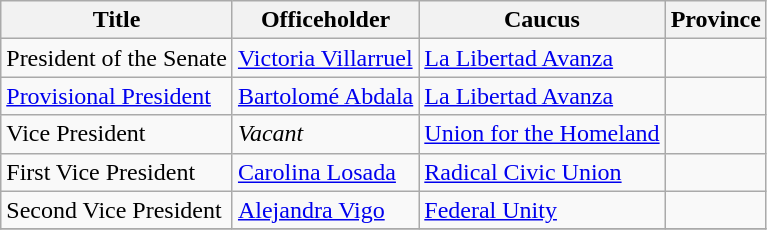<table class="wikitable">
<tr>
<th>Title</th>
<th>Officeholder</th>
<th>Caucus</th>
<th>Province</th>
</tr>
<tr>
<td>President of the Senate</td>
<td><a href='#'>Victoria Villarruel</a></td>
<td><a href='#'>La Libertad Avanza</a></td>
<td></td>
</tr>
<tr>
<td><a href='#'>Provisional President</a></td>
<td><a href='#'>Bartolomé Abdala</a></td>
<td><a href='#'>La Libertad Avanza</a></td>
<td></td>
</tr>
<tr>
<td>Vice President</td>
<td><em>Vacant</em></td>
<td><a href='#'>Union for the Homeland</a></td>
<td></td>
</tr>
<tr>
<td>First Vice President</td>
<td><a href='#'>Carolina Losada</a></td>
<td><a href='#'>Radical Civic Union</a></td>
<td></td>
</tr>
<tr>
<td>Second Vice President</td>
<td><a href='#'>Alejandra Vigo</a></td>
<td><a href='#'>Federal Unity</a></td>
<td></td>
</tr>
<tr>
</tr>
</table>
